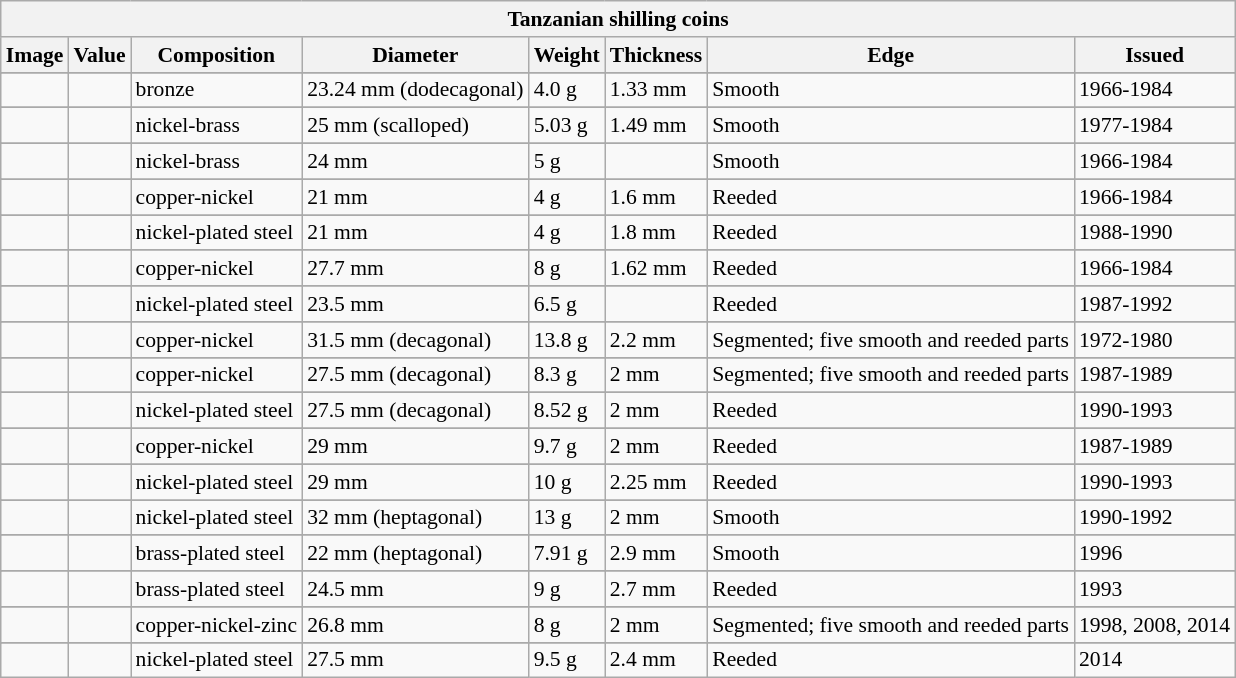<table class="wikitable" style="font-size: 90%">
<tr>
<th colspan="8">Tanzanian shilling coins</th>
</tr>
<tr>
<th>Image</th>
<th>Value</th>
<th>Composition</th>
<th>Diameter</th>
<th>Weight</th>
<th>Thickness</th>
<th>Edge</th>
<th>Issued</th>
</tr>
<tr style="text-align:center">
</tr>
<tr>
<td></td>
<td></td>
<td>bronze</td>
<td>23.24 mm (dodecagonal)</td>
<td>4.0 g</td>
<td>1.33 mm</td>
<td>Smooth</td>
<td>1966-1984</td>
</tr>
<tr style="text-align:center">
</tr>
<tr>
<td></td>
<td></td>
<td>nickel-brass</td>
<td>25 mm (scalloped)</td>
<td>5.03 g</td>
<td>1.49 mm</td>
<td>Smooth</td>
<td>1977-1984</td>
</tr>
<tr style="text-align:center">
</tr>
<tr>
<td><br></td>
<td></td>
<td>nickel-brass</td>
<td>24 mm</td>
<td>5 g</td>
<td></td>
<td>Smooth</td>
<td>1966-1984</td>
</tr>
<tr style="text-align:center">
</tr>
<tr>
<td><br></td>
<td></td>
<td>copper-nickel</td>
<td>21 mm</td>
<td>4 g</td>
<td>1.6 mm</td>
<td>Reeded</td>
<td>1966-1984</td>
</tr>
<tr style="text-align:center">
</tr>
<tr>
<td></td>
<td></td>
<td>nickel-plated steel</td>
<td>21 mm</td>
<td>4 g</td>
<td>1.8 mm</td>
<td>Reeded</td>
<td>1988-1990</td>
</tr>
<tr style="text-align:center">
</tr>
<tr>
<td><br></td>
<td></td>
<td>copper-nickel</td>
<td>27.7 mm</td>
<td>8 g</td>
<td>1.62 mm</td>
<td>Reeded</td>
<td>1966-1984</td>
</tr>
<tr style="text-align:center">
</tr>
<tr>
<td></td>
<td></td>
<td>nickel-plated steel</td>
<td>23.5 mm</td>
<td>6.5 g</td>
<td></td>
<td>Reeded</td>
<td>1987-1992</td>
</tr>
<tr style="text-align:center">
</tr>
<tr>
<td><br></td>
<td></td>
<td>copper-nickel</td>
<td>31.5 mm (decagonal)</td>
<td>13.8 g</td>
<td>2.2 mm</td>
<td>Segmented; five smooth and reeded parts</td>
<td>1972-1980</td>
</tr>
<tr style="text-align:center">
</tr>
<tr>
<td></td>
<td></td>
<td>copper-nickel</td>
<td>27.5 mm (decagonal)</td>
<td>8.3 g</td>
<td>2 mm</td>
<td>Segmented; five smooth and reeded parts</td>
<td>1987-1989</td>
</tr>
<tr style="text-align:center">
</tr>
<tr>
<td></td>
<td></td>
<td>nickel-plated steel</td>
<td>27.5 mm (decagonal)</td>
<td>8.52 g</td>
<td>2 mm</td>
<td>Reeded</td>
<td>1990-1993</td>
</tr>
<tr style="text-align:center">
</tr>
<tr>
<td></td>
<td></td>
<td>copper-nickel</td>
<td>29 mm</td>
<td>9.7 g</td>
<td>2 mm</td>
<td>Reeded</td>
<td>1987-1989</td>
</tr>
<tr style="text-align:center">
</tr>
<tr>
<td><br></td>
<td></td>
<td>nickel-plated steel</td>
<td>29 mm</td>
<td>10 g</td>
<td>2.25 mm</td>
<td>Reeded</td>
<td>1990-1993</td>
</tr>
<tr style="text-align:center">
</tr>
<tr>
<td></td>
<td></td>
<td>nickel-plated steel</td>
<td>32 mm (heptagonal)</td>
<td>13 g</td>
<td>2 mm</td>
<td>Smooth</td>
<td>1990-1992</td>
</tr>
<tr style="text-align:center">
</tr>
<tr>
<td><br></td>
<td></td>
<td>brass-plated steel</td>
<td>22 mm (heptagonal)</td>
<td>7.91 g</td>
<td>2.9 mm</td>
<td>Smooth</td>
<td>1996</td>
</tr>
<tr style="text-align:center">
</tr>
<tr>
<td><br></td>
<td></td>
<td>brass-plated steel</td>
<td>24.5 mm</td>
<td>9 g</td>
<td>2.7 mm</td>
<td>Reeded</td>
<td>1993</td>
</tr>
<tr style="text-align:center">
</tr>
<tr>
<td><br></td>
<td></td>
<td>copper-nickel-zinc</td>
<td>26.8 mm</td>
<td>8 g</td>
<td>2 mm</td>
<td>Segmented; five smooth and reeded parts</td>
<td>1998, 2008, 2014</td>
</tr>
<tr style="text-align:center">
</tr>
<tr>
<td><br></td>
<td></td>
<td>nickel-plated steel</td>
<td>27.5 mm</td>
<td>9.5 g</td>
<td>2.4 mm</td>
<td>Reeded</td>
<td>2014</td>
</tr>
</table>
